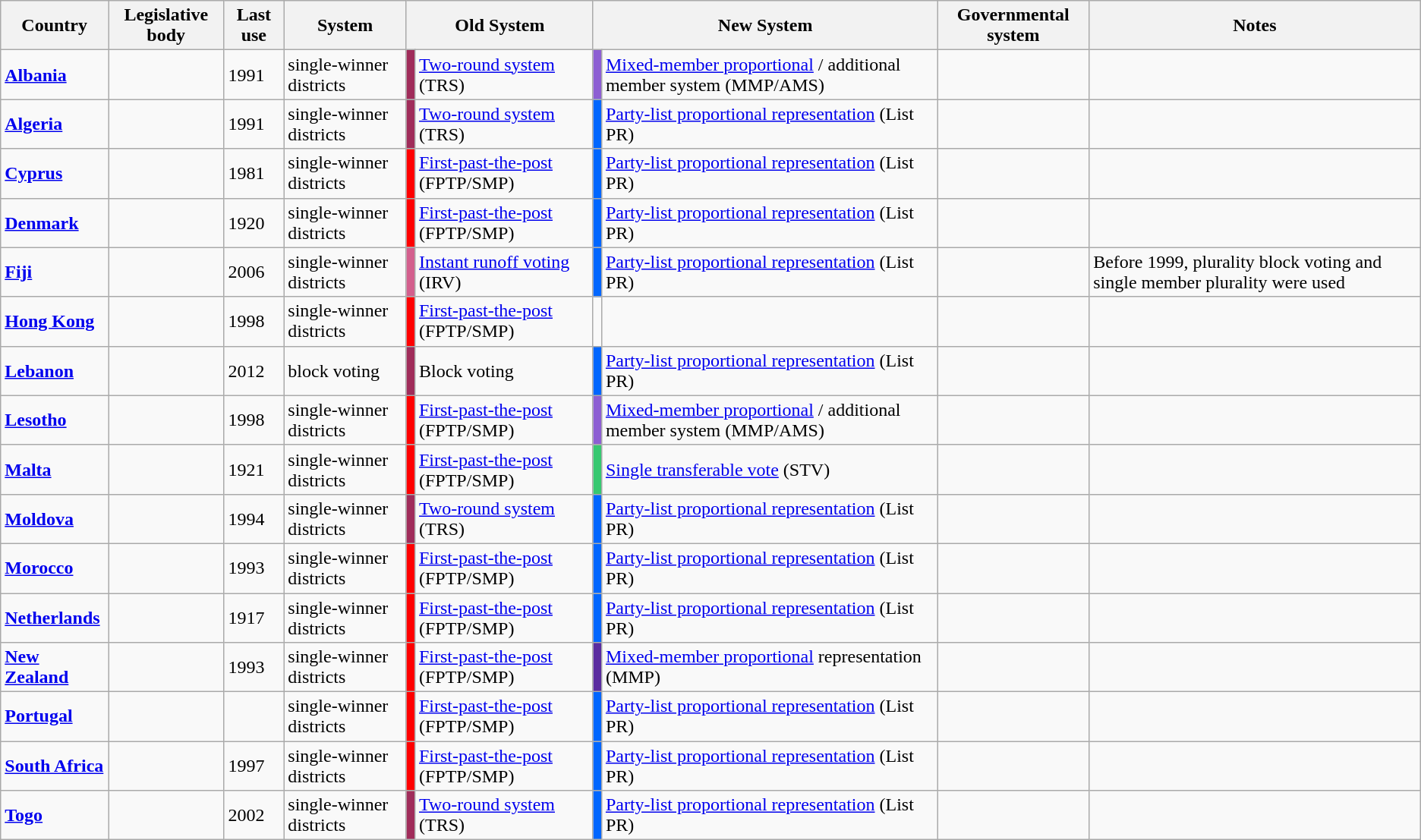<table class="wikitable sortable">
<tr>
<th>Country</th>
<th>Legislative body</th>
<th>Last use</th>
<th>System</th>
<th colspan="2">Old System</th>
<th colspan="2">New System</th>
<th>Governmental system</th>
<th>Notes</th>
</tr>
<tr>
<td><strong> <a href='#'>Albania</a></strong></td>
<td></td>
<td>1991</td>
<td>single-winner districts</td>
<td style="background:#A02C5A"></td>
<td><a href='#'>Two-round system</a> (TRS)</td>
<td style="background:#8D5FD3"></td>
<td><a href='#'>Mixed-member proportional</a> / additional member system (MMP/AMS)</td>
<td></td>
<td></td>
</tr>
<tr>
<td><strong> <a href='#'>Algeria</a></strong></td>
<td></td>
<td>1991</td>
<td>single-winner districts</td>
<td style="background:#A02C5A"></td>
<td><a href='#'>Two-round system</a> (TRS)</td>
<td style="background:#0066FF"></td>
<td><a href='#'>Party-list proportional representation</a> (List PR)</td>
<td></td>
<td></td>
</tr>
<tr>
<td><strong> <a href='#'>Cyprus</a></strong></td>
<td></td>
<td>1981</td>
<td>single-winner districts</td>
<td style="background:#FF0000"></td>
<td><a href='#'>First-past-the-post</a> (FPTP/SMP)</td>
<td style="background:#0066FF"></td>
<td><a href='#'>Party-list proportional representation</a> (List PR)</td>
<td></td>
<td></td>
</tr>
<tr>
<td><strong> <a href='#'>Denmark</a></strong></td>
<td></td>
<td>1920</td>
<td>single-winner districts</td>
<td style="background:#FF0000"></td>
<td><a href='#'>First-past-the-post</a> (FPTP/SMP)</td>
<td style="background:#0066FF"></td>
<td><a href='#'>Party-list proportional representation</a> (List PR)</td>
<td></td>
<td></td>
</tr>
<tr>
<td><strong> <a href='#'>Fiji</a></strong></td>
<td></td>
<td>2006</td>
<td>single-winner districts</td>
<td style="background:#D35F8D"></td>
<td><a href='#'>Instant runoff voting</a> (IRV)</td>
<td style="background:#0066FF"></td>
<td><a href='#'>Party-list proportional representation</a> (List PR)</td>
<td></td>
<td>Before 1999, plurality block voting and single member plurality were used</td>
</tr>
<tr>
<td><strong> <a href='#'>Hong Kong</a></strong></td>
<td></td>
<td>1998</td>
<td>single-winner districts</td>
<td style="background:#FF0000"></td>
<td><a href='#'>First-past-the-post</a> (FPTP/SMP)</td>
<td></td>
<td></td>
<td></td>
<td></td>
</tr>
<tr>
<td><strong> <a href='#'>Lebanon</a></strong></td>
<td></td>
<td>2012</td>
<td>block voting</td>
<td style="background:#A02C5A"></td>
<td>Block voting</td>
<td style="background:#0066FF"></td>
<td><a href='#'>Party-list proportional representation</a> (List PR)</td>
<td></td>
<td></td>
</tr>
<tr>
<td><strong> <a href='#'>Lesotho</a></strong></td>
<td></td>
<td>1998</td>
<td>single-winner districts</td>
<td style="background:#FF0000"></td>
<td><a href='#'>First-past-the-post</a> (FPTP/SMP)</td>
<td style="background:#8D5FD3"></td>
<td><a href='#'>Mixed-member proportional</a> / additional member system (MMP/AMS)</td>
<td></td>
<td></td>
</tr>
<tr>
<td><strong> <a href='#'>Malta</a></strong></td>
<td></td>
<td>1921</td>
<td>single-winner districts</td>
<td style="background:#FF0000"></td>
<td><a href='#'>First-past-the-post</a> (FPTP/SMP)</td>
<td style="background:#37C871"></td>
<td><a href='#'>Single transferable vote</a> (STV)</td>
<td></td>
<td></td>
</tr>
<tr>
<td><strong> <a href='#'>Moldova</a></strong></td>
<td></td>
<td>1994</td>
<td>single-winner districts</td>
<td style="background:#A02C5A"></td>
<td><a href='#'>Two-round system</a> (TRS)</td>
<td style="background:#0066FF"></td>
<td><a href='#'>Party-list proportional representation</a> (List PR)</td>
<td></td>
<td></td>
</tr>
<tr>
<td><strong> <a href='#'>Morocco</a></strong></td>
<td></td>
<td>1993</td>
<td>single-winner districts</td>
<td style="background:#FF0000"></td>
<td><a href='#'>First-past-the-post</a> (FPTP/SMP)</td>
<td style="background:#0066FF"></td>
<td><a href='#'>Party-list proportional representation</a> (List PR)</td>
<td></td>
<td></td>
</tr>
<tr>
<td><strong> <a href='#'>Netherlands</a></strong></td>
<td></td>
<td>1917</td>
<td>single-winner districts</td>
<td style="background:#FF0000"></td>
<td><a href='#'>First-past-the-post</a> (FPTP/SMP)</td>
<td style="background:#0066FF"></td>
<td><a href='#'>Party-list proportional representation</a> (List PR)</td>
<td></td>
<td></td>
</tr>
<tr>
<td><strong> <a href='#'>New Zealand</a></strong></td>
<td></td>
<td>1993</td>
<td>single-winner districts</td>
<td style="background:#FF0000"></td>
<td><a href='#'>First-past-the-post</a> (FPTP/SMP)</td>
<td style="background:#5A2CA0"></td>
<td><a href='#'>Mixed-member proportional</a> representation (MMP)</td>
<td></td>
<td></td>
</tr>
<tr>
<td><strong> <a href='#'>Portugal</a></strong></td>
<td></td>
<td></td>
<td>single-winner districts</td>
<td style="background:#FF0000"></td>
<td><a href='#'>First-past-the-post</a> (FPTP/SMP)</td>
<td style="background:#0066FF"></td>
<td><a href='#'>Party-list proportional representation</a> (List PR)</td>
<td></td>
<td></td>
</tr>
<tr>
<td><strong> <a href='#'>South Africa</a></strong></td>
<td></td>
<td>1997</td>
<td>single-winner districts</td>
<td style="background:#FF0000"></td>
<td><a href='#'>First-past-the-post</a> (FPTP/SMP)</td>
<td style="background:#0066FF"></td>
<td><a href='#'>Party-list proportional representation</a> (List PR)</td>
<td></td>
<td></td>
</tr>
<tr>
<td><strong> <a href='#'>Togo</a></strong></td>
<td></td>
<td>2002</td>
<td>single-winner districts</td>
<td style="background:#A02C5A"></td>
<td><a href='#'>Two-round system</a> (TRS)</td>
<td style="background:#0066FF"></td>
<td><a href='#'>Party-list proportional representation</a> (List PR)</td>
<td></td>
<td></td>
</tr>
</table>
